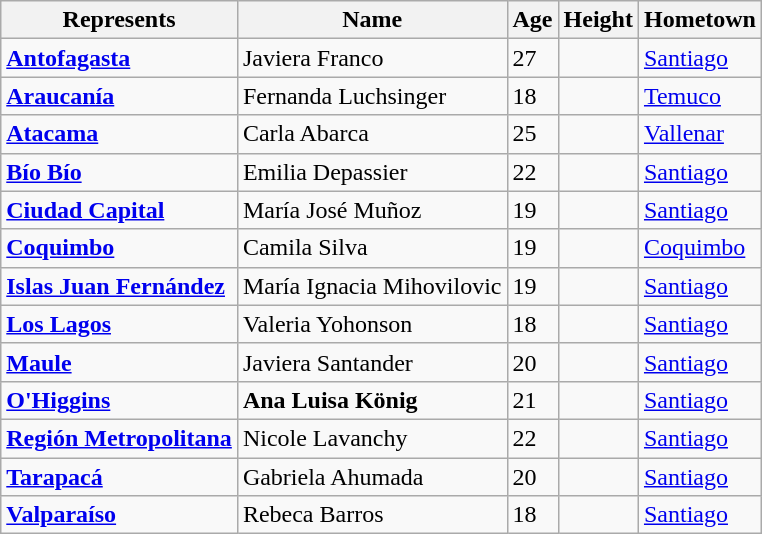<table class="sortable wikitable">
<tr>
<th>Represents</th>
<th>Name</th>
<th>Age</th>
<th>Height</th>
<th>Hometown</th>
</tr>
<tr>
<td><strong><a href='#'>Antofagasta</a></strong></td>
<td>Javiera Franco</td>
<td>27</td>
<td></td>
<td><a href='#'>Santiago</a></td>
</tr>
<tr>
<td><strong><a href='#'>Araucanía</a></strong></td>
<td>Fernanda Luchsinger</td>
<td>18</td>
<td></td>
<td><a href='#'>Temuco</a></td>
</tr>
<tr>
<td><strong><a href='#'>Atacama</a></strong></td>
<td>Carla Abarca</td>
<td>25</td>
<td></td>
<td><a href='#'>Vallenar</a></td>
</tr>
<tr>
<td><strong><a href='#'>Bío Bío</a></strong></td>
<td>Emilia Depassier</td>
<td>22</td>
<td></td>
<td><a href='#'>Santiago</a></td>
</tr>
<tr>
<td><strong><a href='#'>Ciudad Capital</a></strong></td>
<td>María José Muñoz</td>
<td>19</td>
<td></td>
<td><a href='#'>Santiago</a></td>
</tr>
<tr>
<td><strong><a href='#'>Coquimbo</a></strong></td>
<td>Camila Silva</td>
<td>19</td>
<td></td>
<td><a href='#'>Coquimbo</a></td>
</tr>
<tr>
<td><strong><a href='#'>Islas Juan Fernández</a></strong></td>
<td>María Ignacia Mihovilovic</td>
<td>19</td>
<td></td>
<td><a href='#'>Santiago</a></td>
</tr>
<tr>
<td><strong><a href='#'>Los Lagos</a></strong></td>
<td>Valeria Yohonson</td>
<td>18</td>
<td></td>
<td><a href='#'>Santiago</a></td>
</tr>
<tr>
<td><strong><a href='#'>Maule</a></strong></td>
<td>Javiera Santander</td>
<td>20</td>
<td></td>
<td><a href='#'>Santiago</a></td>
</tr>
<tr>
<td><strong><a href='#'>O'Higgins</a></strong></td>
<td><strong>Ana Luisa König</strong></td>
<td>21</td>
<td></td>
<td><a href='#'>Santiago</a></td>
</tr>
<tr>
<td><strong><a href='#'>Región Metropolitana</a></strong></td>
<td>Nicole Lavanchy</td>
<td>22</td>
<td></td>
<td><a href='#'>Santiago</a></td>
</tr>
<tr>
<td><strong><a href='#'>Tarapacá</a></strong></td>
<td>Gabriela Ahumada</td>
<td>20</td>
<td></td>
<td><a href='#'>Santiago</a></td>
</tr>
<tr>
<td><strong><a href='#'>Valparaíso</a></strong></td>
<td>Rebeca Barros</td>
<td>18</td>
<td></td>
<td><a href='#'>Santiago</a></td>
</tr>
</table>
